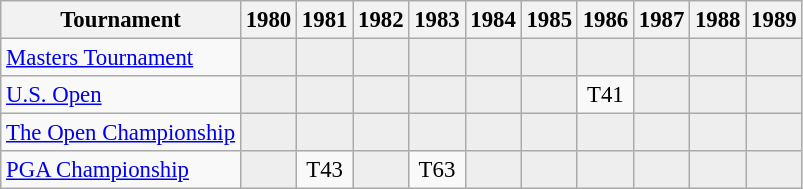<table class="wikitable" style="font-size:95%;text-align:center;">
<tr>
<th>Tournament</th>
<th>1980</th>
<th>1981</th>
<th>1982</th>
<th>1983</th>
<th>1984</th>
<th>1985</th>
<th>1986</th>
<th>1987</th>
<th>1988</th>
<th>1989</th>
</tr>
<tr>
<td align=left><a href='#'>Masters Tournament</a></td>
<td style="background:#eeeeee;"></td>
<td style="background:#eeeeee;"></td>
<td style="background:#eeeeee;"></td>
<td style="background:#eeeeee;"></td>
<td style="background:#eeeeee;"></td>
<td style="background:#eeeeee;"></td>
<td style="background:#eeeeee;"></td>
<td style="background:#eeeeee;"></td>
<td style="background:#eeeeee;"></td>
<td style="background:#eeeeee;"></td>
</tr>
<tr>
<td align=left><a href='#'>U.S. Open</a></td>
<td style="background:#eeeeee;"></td>
<td style="background:#eeeeee;"></td>
<td style="background:#eeeeee;"></td>
<td style="background:#eeeeee;"></td>
<td style="background:#eeeeee;"></td>
<td style="background:#eeeeee;"></td>
<td>T41</td>
<td style="background:#eeeeee;"></td>
<td style="background:#eeeeee;"></td>
<td style="background:#eeeeee;"></td>
</tr>
<tr>
<td align=left><a href='#'>The Open Championship</a></td>
<td style="background:#eeeeee;"></td>
<td style="background:#eeeeee;"></td>
<td style="background:#eeeeee;"></td>
<td style="background:#eeeeee;"></td>
<td style="background:#eeeeee;"></td>
<td style="background:#eeeeee;"></td>
<td style="background:#eeeeee;"></td>
<td style="background:#eeeeee;"></td>
<td style="background:#eeeeee;"></td>
<td style="background:#eeeeee;"></td>
</tr>
<tr>
<td align=left><a href='#'>PGA Championship</a></td>
<td style="background:#eeeeee;"></td>
<td>T43</td>
<td style="background:#eeeeee;"></td>
<td>T63</td>
<td style="background:#eeeeee;"></td>
<td style="background:#eeeeee;"></td>
<td style="background:#eeeeee;"></td>
<td style="background:#eeeeee;"></td>
<td style="background:#eeeeee;"></td>
<td style="background:#eeeeee;"></td>
</tr>
</table>
